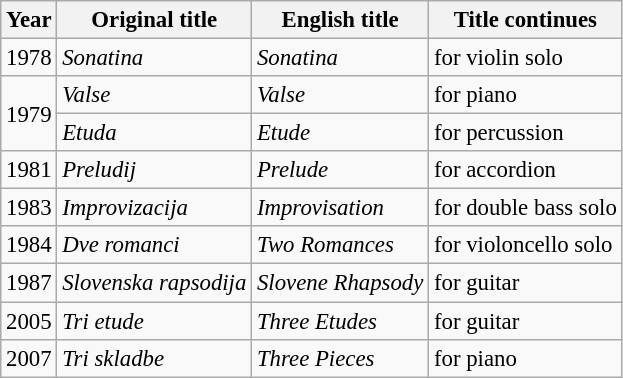<table class="wikitable" style="font-size: 95%;">
<tr>
<th>Year</th>
<th>Original title</th>
<th>English title</th>
<th>Title continues</th>
</tr>
<tr>
<td>1978</td>
<td><em>Sonatina</em></td>
<td><em>Sonatina</em></td>
<td>for violin solo</td>
</tr>
<tr>
<td rowspan="2">1979</td>
<td><em>Valse</em></td>
<td><em>Valse</em></td>
<td>for piano</td>
</tr>
<tr>
<td><em>Etuda</em></td>
<td><em>Etude</em></td>
<td>for percussion</td>
</tr>
<tr>
<td>1981</td>
<td><em>Preludij</em></td>
<td><em>Prelude</em></td>
<td>for accordion</td>
</tr>
<tr>
<td>1983</td>
<td><em>Improvizacija</em></td>
<td><em>Improvisation</em></td>
<td>for double bass solo</td>
</tr>
<tr>
<td>1984</td>
<td><em>Dve romanci</em></td>
<td><em>Two Romances</em></td>
<td>for violoncello solo</td>
</tr>
<tr>
<td>1987</td>
<td><em>Slovenska rapsodija</em></td>
<td><em>Slovene Rhapsody</em></td>
<td>for guitar</td>
</tr>
<tr>
<td>2005</td>
<td><em>Tri etude</em></td>
<td><em>Three Etudes</em></td>
<td>for guitar</td>
</tr>
<tr>
<td>2007</td>
<td><em>Tri skladbe</em></td>
<td><em>Three Pieces</em></td>
<td>for piano</td>
</tr>
</table>
